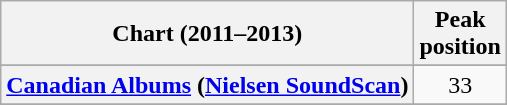<table class="wikitable sortable plainrowheaders" style="text-align:center">
<tr>
<th scope="col">Chart (2011–2013)</th>
<th scope="col">Peak<br>position</th>
</tr>
<tr>
</tr>
<tr>
</tr>
<tr>
</tr>
<tr>
</tr>
<tr>
<th scope="row"><a href='#'>Canadian Albums</a> (<a href='#'>Nielsen SoundScan</a>)</th>
<td>33</td>
</tr>
<tr>
</tr>
<tr>
</tr>
<tr>
</tr>
<tr>
</tr>
<tr>
</tr>
<tr>
</tr>
<tr>
</tr>
<tr>
</tr>
<tr>
</tr>
<tr>
</tr>
<tr>
</tr>
<tr>
</tr>
<tr>
</tr>
<tr>
</tr>
</table>
